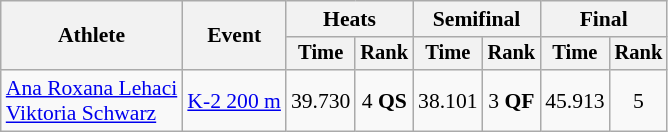<table class="wikitable" style="text-align:center; font-size:90%">
<tr>
<th rowspan=2>Athlete</th>
<th rowspan=2>Event</th>
<th colspan=2>Heats</th>
<th colspan=2>Semifinal</th>
<th colspan=2>Final</th>
</tr>
<tr style="font-size:95%">
<th>Time</th>
<th>Rank</th>
<th>Time</th>
<th>Rank</th>
<th>Time</th>
<th>Rank</th>
</tr>
<tr>
<td align=left><a href='#'>Ana Roxana Lehaci</a><br><a href='#'>Viktoria Schwarz</a></td>
<td align=left><a href='#'>K-2 200 m</a></td>
<td>39.730</td>
<td>4 <strong>QS</strong></td>
<td>38.101</td>
<td>3 <strong>QF</strong></td>
<td>45.913</td>
<td>5</td>
</tr>
</table>
